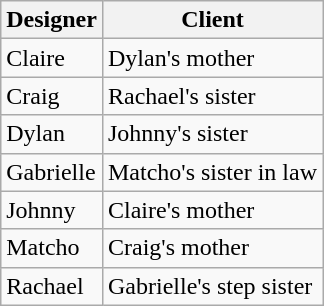<table class="wikitable">
<tr>
<th>Designer</th>
<th>Client</th>
</tr>
<tr>
<td>Claire</td>
<td>Dylan's mother</td>
</tr>
<tr>
<td>Craig</td>
<td>Rachael's sister</td>
</tr>
<tr>
<td>Dylan</td>
<td>Johnny's sister</td>
</tr>
<tr>
<td>Gabrielle</td>
<td>Matcho's sister in law</td>
</tr>
<tr>
<td>Johnny</td>
<td>Claire's mother</td>
</tr>
<tr>
<td>Matcho</td>
<td>Craig's mother</td>
</tr>
<tr>
<td>Rachael</td>
<td>Gabrielle's step sister</td>
</tr>
</table>
